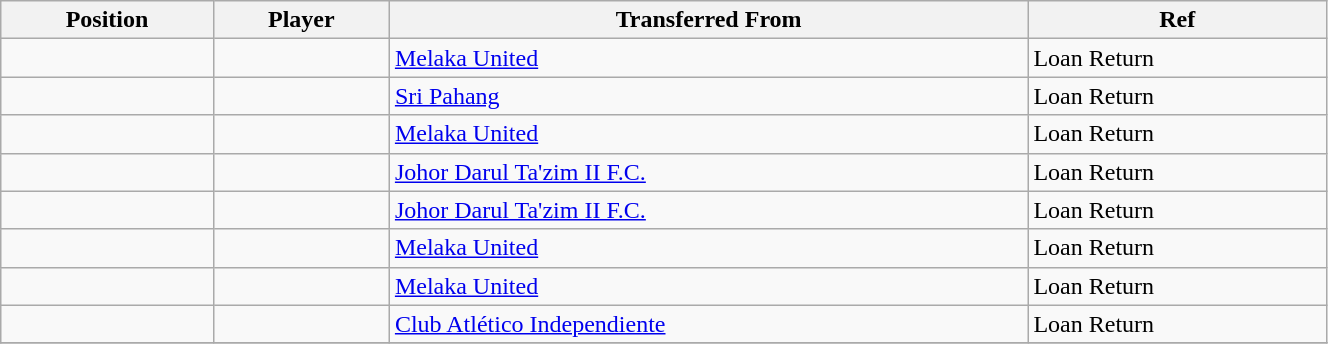<table class="wikitable sortable" style="width:70%; font-size:100%; text-align:left;">
<tr>
<th>Position</th>
<th>Player</th>
<th>Transferred From</th>
<th>Ref</th>
</tr>
<tr>
<td></td>
<td></td>
<td> <a href='#'>Melaka United</a></td>
<td>Loan Return</td>
</tr>
<tr>
<td></td>
<td></td>
<td> <a href='#'>Sri Pahang</a></td>
<td>Loan Return</td>
</tr>
<tr>
<td></td>
<td></td>
<td> <a href='#'>Melaka United</a></td>
<td>Loan Return</td>
</tr>
<tr>
<td></td>
<td></td>
<td> <a href='#'>Johor Darul Ta'zim II F.C.</a></td>
<td>Loan Return</td>
</tr>
<tr>
<td></td>
<td></td>
<td> <a href='#'>Johor Darul Ta'zim II F.C.</a></td>
<td>Loan Return</td>
</tr>
<tr>
<td></td>
<td></td>
<td> <a href='#'>Melaka United</a></td>
<td>Loan Return</td>
</tr>
<tr>
<td></td>
<td></td>
<td> <a href='#'>Melaka United</a></td>
<td>Loan Return</td>
</tr>
<tr>
<td></td>
<td></td>
<td> <a href='#'>Club Atlético Independiente</a></td>
<td>Loan Return</td>
</tr>
<tr>
</tr>
</table>
